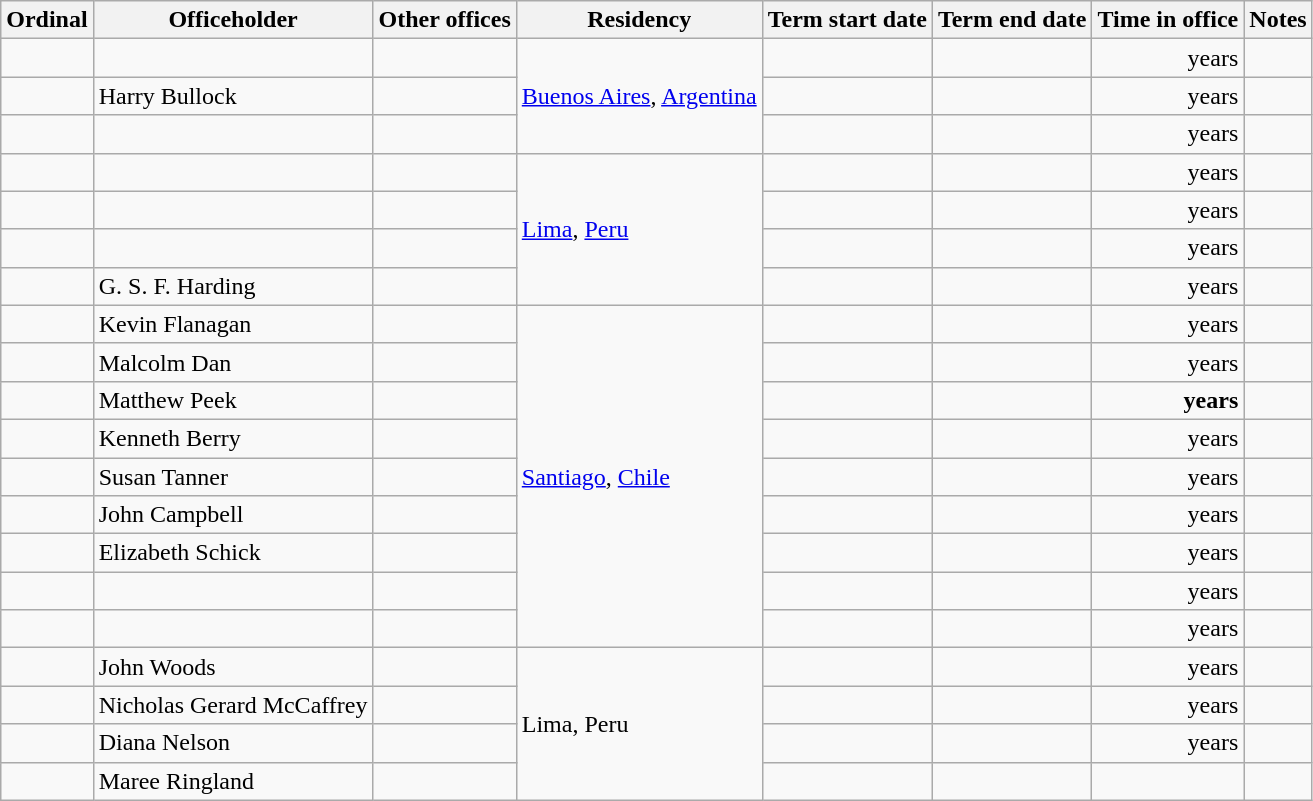<table class='wikitable sortable'>
<tr>
<th>Ordinal</th>
<th>Officeholder</th>
<th>Other offices</th>
<th>Residency</th>
<th>Term start date</th>
<th>Term end date</th>
<th>Time in office</th>
<th>Notes</th>
</tr>
<tr>
<td align=center></td>
<td> </td>
<td></td>
<td rowspan=3><a href='#'>Buenos Aires</a>, <a href='#'>Argentina</a></td>
<td align=center></td>
<td align=center></td>
<td align=right> years</td>
<td></td>
</tr>
<tr>
<td align=center></td>
<td>Harry Bullock</td>
<td></td>
<td align=center></td>
<td align=center></td>
<td align=right> years</td>
<td></td>
</tr>
<tr>
<td align=center></td>
<td></td>
<td></td>
<td align=center></td>
<td align=center></td>
<td align=right> years</td>
<td></td>
</tr>
<tr>
<td align=center></td>
<td> </td>
<td></td>
<td rowspan=4><a href='#'>Lima</a>, <a href='#'>Peru</a></td>
<td align=center></td>
<td align=center></td>
<td align=right> years</td>
<td></td>
</tr>
<tr>
<td align=center></td>
<td> </td>
<td></td>
<td align=center></td>
<td align=center></td>
<td align=right> years</td>
<td></td>
</tr>
<tr>
<td align=center></td>
<td></td>
<td></td>
<td align=center></td>
<td align=center></td>
<td align=right> years</td>
<td></td>
</tr>
<tr>
<td align=center></td>
<td>G. S. F. Harding</td>
<td></td>
<td align=center></td>
<td align=center></td>
<td align=right> years</td>
<td></td>
</tr>
<tr>
<td align=center></td>
<td>Kevin Flanagan</td>
<td></td>
<td rowspan=9><a href='#'>Santiago</a>, <a href='#'>Chile</a></td>
<td align=center></td>
<td align=center></td>
<td align=right> years</td>
<td></td>
</tr>
<tr>
<td align=center></td>
<td>Malcolm Dan</td>
<td></td>
<td align=center></td>
<td align=center></td>
<td align=right> years</td>
<td></td>
</tr>
<tr>
<td align=center></td>
<td>Matthew Peek</td>
<td></td>
<td align=center></td>
<td align=center></td>
<td align=right><strong> years</strong></td>
<td></td>
</tr>
<tr>
<td align=center></td>
<td>Kenneth Berry</td>
<td></td>
<td align=center></td>
<td align=center></td>
<td align=right> years</td>
<td></td>
</tr>
<tr>
<td align=center></td>
<td>Susan Tanner</td>
<td></td>
<td align=center></td>
<td align=center></td>
<td align=right> years</td>
<td></td>
</tr>
<tr>
<td align=center></td>
<td>John Campbell</td>
<td></td>
<td align=center></td>
<td align=center></td>
<td align=right> years</td>
<td></td>
</tr>
<tr>
<td align=center></td>
<td>Elizabeth Schick</td>
<td></td>
<td align=center></td>
<td align=center></td>
<td align=right> years</td>
<td></td>
</tr>
<tr>
<td align=center></td>
<td></td>
<td></td>
<td align=center></td>
<td align=center></td>
<td align=right> years</td>
<td></td>
</tr>
<tr>
<td align=center></td>
<td></td>
<td></td>
<td align=center></td>
<td align=center></td>
<td align=right> years</td>
<td></td>
</tr>
<tr>
<td align=center></td>
<td>John Woods</td>
<td></td>
<td rowspan=4>Lima, Peru</td>
<td align=center></td>
<td align=center></td>
<td align=right> years</td>
<td></td>
</tr>
<tr>
<td align=center></td>
<td>Nicholas Gerard McCaffrey</td>
<td></td>
<td align=center></td>
<td align=center></td>
<td align=right> years</td>
<td></td>
</tr>
<tr>
<td align=center></td>
<td>Diana Nelson</td>
<td></td>
<td align=center></td>
<td align=center></td>
<td align=right> years</td>
<td></td>
</tr>
<tr>
<td align=center></td>
<td>Maree Ringland</td>
<td></td>
<td align=center></td>
<td align=center></td>
<td align=right></td>
<td></td>
</tr>
</table>
